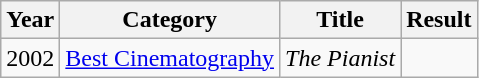<table class="wikitable">
<tr>
<th>Year</th>
<th>Category</th>
<th>Title</th>
<th>Result</th>
</tr>
<tr>
<td>2002</td>
<td><a href='#'>Best Cinematography</a></td>
<td><em>The Pianist</em></td>
<td></td>
</tr>
</table>
